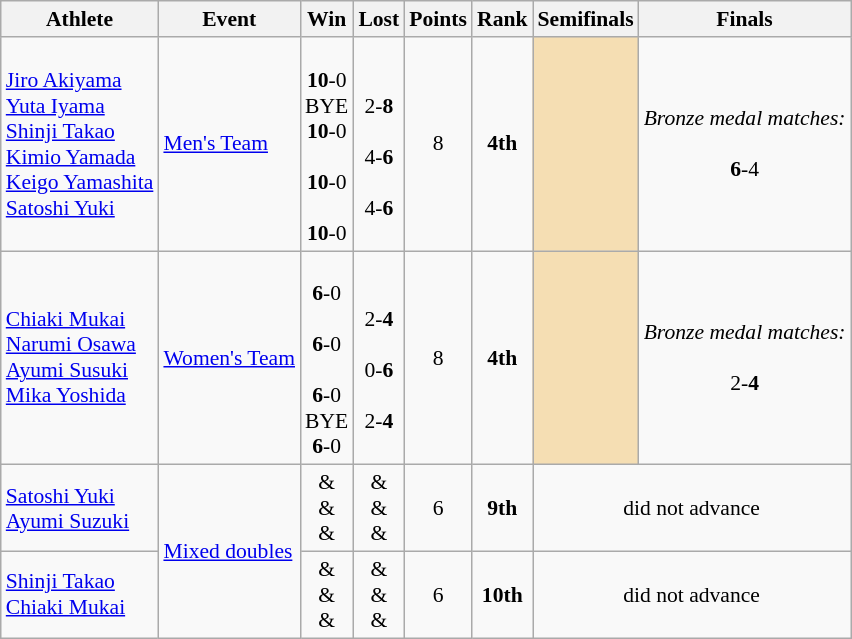<table class=wikitable style="font-size:90%">
<tr>
<th>Athlete</th>
<th>Event</th>
<th>Win</th>
<th>Lost</th>
<th>Points</th>
<th>Rank</th>
<th>Semifinals</th>
<th>Finals</th>
</tr>
<tr>
<td><a href='#'>Jiro Akiyama</a><br><a href='#'>Yuta Iyama</a><br><a href='#'>Shinji Takao</a><br><a href='#'>Kimio Yamada</a><br><a href='#'>Keigo Yamashita</a><br><a href='#'>Satoshi Yuki</a></td>
<td><a href='#'>Men's Team</a></td>
<td align=center><br><strong>10</strong>-0<br>BYE<br><strong>10</strong>-0<br><br><strong>10</strong>-0<br><br><strong>10</strong>-0</td>
<td align=center><br>2-<strong>8</strong><br><br>4-<strong>6</strong><br><br>4-<strong>6</strong></td>
<td align=center>8</td>
<td align=center><strong>4th</strong></td>
<td style="text-align:center; background:wheat;"></td>
<td align=center><em>Bronze medal matches:</em><br><br><strong>6</strong>-4<br></td>
</tr>
<tr>
<td><a href='#'>Chiaki Mukai</a><br><a href='#'>Narumi Osawa</a><br><a href='#'>Ayumi Susuki</a><br><a href='#'>Mika Yoshida</a></td>
<td><a href='#'>Women's Team</a></td>
<td align=center><br><strong>6</strong>-0<br><br><strong>6</strong>-0<br><br><strong>6</strong>-0<br>BYE<br><strong>6</strong>-0<br></td>
<td align=center><br>2-<strong>4</strong><br><br>0-<strong>6</strong><br><br>2-<strong>4</strong></td>
<td align=center>8</td>
<td align=center><strong>4th</strong></td>
<td style="text-align:center; background:wheat;"></td>
<td align=center><em>Bronze medal matches:</em><br><br>2-<strong>4</strong></td>
</tr>
<tr>
<td><a href='#'>Satoshi Yuki</a><br><a href='#'>Ayumi Suzuki</a></td>
<td rowspan=2><a href='#'>Mixed doubles</a></td>
<td align=center>&<br>&<br>&</td>
<td align=center>&<br>&<br>&</td>
<td align=center>6</td>
<td align=center><strong>9th</strong></td>
<td align=center colspan="7">did not advance</td>
</tr>
<tr>
<td><a href='#'>Shinji Takao</a><br><a href='#'>Chiaki Mukai</a></td>
<td align=center>&<br>&<br>&</td>
<td align=center>&<br>&<br>&</td>
<td align=center>6</td>
<td align=center><strong>10th</strong></td>
<td align=center colspan="7">did not advance</td>
</tr>
</table>
